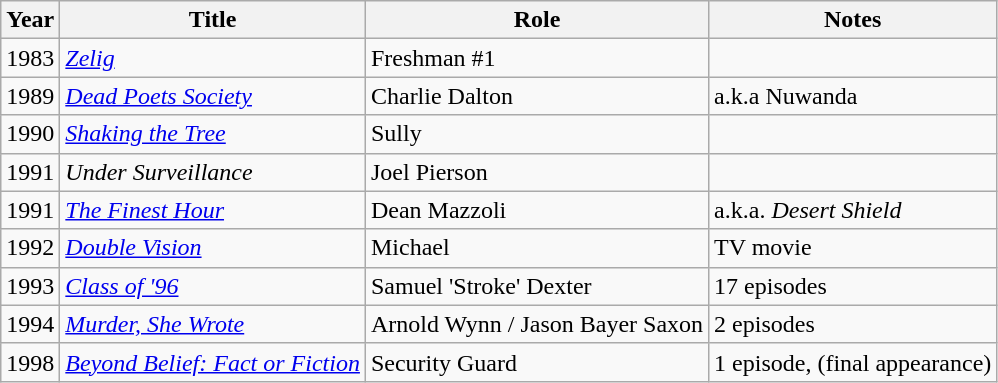<table class="wikitable">
<tr>
<th>Year</th>
<th>Title</th>
<th>Role</th>
<th>Notes</th>
</tr>
<tr>
<td>1983</td>
<td><em><a href='#'>Zelig</a></em></td>
<td>Freshman #1</td>
<td></td>
</tr>
<tr>
<td>1989</td>
<td><em><a href='#'>Dead Poets Society</a></em></td>
<td>Charlie Dalton</td>
<td>а.k.a Nuwanda</td>
</tr>
<tr .>
<td>1990</td>
<td><em><a href='#'>Shaking the Tree</a></em></td>
<td>Sully</td>
<td></td>
</tr>
<tr>
<td>1991</td>
<td><em>Under Surveillance</em></td>
<td>Joel Pierson</td>
<td></td>
</tr>
<tr>
<td>1991</td>
<td><em><a href='#'>The Finest Hour</a></em></td>
<td>Dean Mazzoli</td>
<td>a.k.a. <em>Desert Shield</em></td>
</tr>
<tr>
<td>1992</td>
<td><em><a href='#'>Double Vision</a></em></td>
<td>Michael</td>
<td>TV movie</td>
</tr>
<tr>
<td>1993</td>
<td><em><a href='#'>Class of '96</a></em></td>
<td>Samuel 'Stroke' Dexter</td>
<td>17 episodes</td>
</tr>
<tr>
<td>1994</td>
<td><em><a href='#'>Murder, She Wrote</a></em></td>
<td>Arnold Wynn / Jason Bayer Saxon</td>
<td>2 episodes</td>
</tr>
<tr>
<td>1998</td>
<td><em><a href='#'>Beyond Belief: Fact or Fiction</a></em></td>
<td>Security Guard</td>
<td>1 episode, (final appearance)</td>
</tr>
</table>
